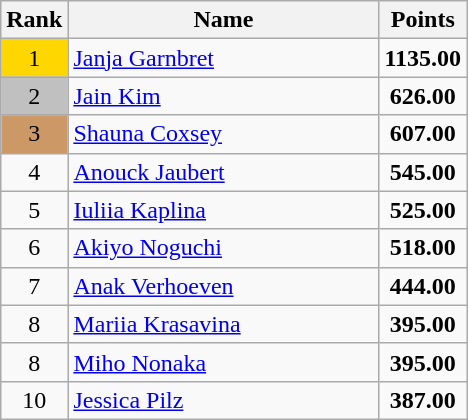<table class="wikitable" style="text-align:center">
<tr>
<th>Rank</th>
<th width="200">Name</th>
<th data-sort-type="number">Points</th>
</tr>
<tr>
<td style="background: gold">1</td>
<td align="left"> <a href='#'>Janja Garnbret</a></td>
<td><strong>1135.00</strong></td>
</tr>
<tr>
<td style="background: silver">2</td>
<td align="left"> <a href='#'>Jain Kim</a></td>
<td><strong>626.00</strong></td>
</tr>
<tr>
<td style="background: #cc9966">3</td>
<td align="left"> <a href='#'>Shauna Coxsey</a></td>
<td><strong>607.00</strong></td>
</tr>
<tr>
<td>4</td>
<td align="left"> <a href='#'>Anouck Jaubert</a></td>
<td><strong>545.00</strong></td>
</tr>
<tr>
<td>5</td>
<td align="left"> <a href='#'>Iuliia Kaplina</a></td>
<td><strong>525.00</strong></td>
</tr>
<tr>
<td>6</td>
<td align="left"> <a href='#'>Akiyo Noguchi</a></td>
<td><strong>518.00</strong></td>
</tr>
<tr>
<td>7</td>
<td align="left"> <a href='#'>Anak Verhoeven</a></td>
<td><strong>444.00</strong></td>
</tr>
<tr>
<td>8</td>
<td align="left"> <a href='#'>Mariia Krasavina</a></td>
<td><strong>395.00</strong></td>
</tr>
<tr>
<td>8</td>
<td align="left"> <a href='#'>Miho Nonaka</a></td>
<td><strong>395.00</strong></td>
</tr>
<tr>
<td>10</td>
<td align="left"> <a href='#'>Jessica Pilz</a></td>
<td><strong>387.00</strong></td>
</tr>
</table>
